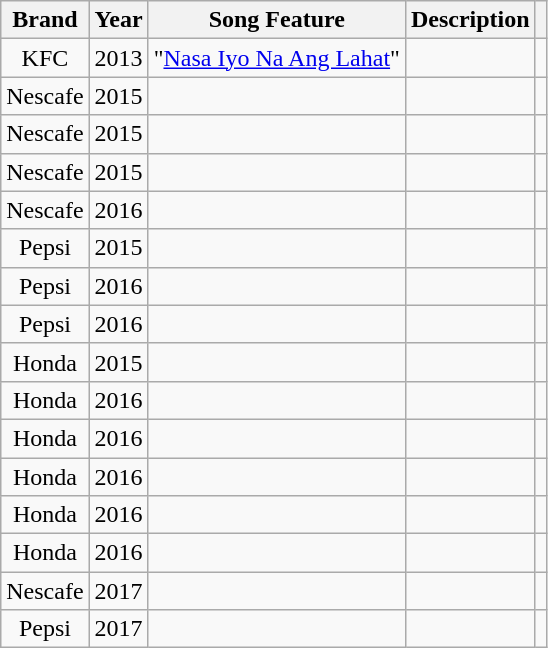<table class="wikitable sortable plainrowheaders" style="text-align:center;">
<tr>
<th>Brand</th>
<th>Year</th>
<th>Song Feature</th>
<th>Description</th>
<th></th>
</tr>
<tr>
<td>KFC</td>
<td>2013</td>
<td>"<a href='#'>Nasa Iyo Na Ang Lahat</a>"</td>
<td></td>
<td></td>
</tr>
<tr>
<td>Nescafe</td>
<td>2015</td>
<td></td>
<td></td>
<td></td>
</tr>
<tr>
<td>Nescafe</td>
<td>2015</td>
<td></td>
<td></td>
<td></td>
</tr>
<tr>
<td>Nescafe</td>
<td>2015</td>
<td></td>
<td></td>
<td></td>
</tr>
<tr>
<td>Nescafe</td>
<td>2016</td>
<td></td>
<td></td>
<td></td>
</tr>
<tr>
<td>Pepsi</td>
<td>2015</td>
<td></td>
<td></td>
<td></td>
</tr>
<tr>
<td>Pepsi</td>
<td>2016</td>
<td></td>
<td></td>
<td></td>
</tr>
<tr>
<td>Pepsi</td>
<td>2016</td>
<td></td>
<td></td>
<td></td>
</tr>
<tr>
<td>Honda</td>
<td>2015</td>
<td></td>
<td></td>
<td></td>
</tr>
<tr>
<td>Honda</td>
<td>2016</td>
<td></td>
<td></td>
<td></td>
</tr>
<tr>
<td>Honda</td>
<td>2016</td>
<td></td>
<td></td>
<td></td>
</tr>
<tr>
<td>Honda</td>
<td>2016</td>
<td></td>
<td></td>
<td></td>
</tr>
<tr>
<td>Honda</td>
<td>2016</td>
<td></td>
<td></td>
<td></td>
</tr>
<tr>
<td>Honda</td>
<td>2016</td>
<td></td>
<td></td>
<td></td>
</tr>
<tr>
<td>Nescafe</td>
<td>2017</td>
<td></td>
<td></td>
<td></td>
</tr>
<tr>
<td>Pepsi</td>
<td>2017</td>
<td></td>
<td></td>
<td></td>
</tr>
</table>
